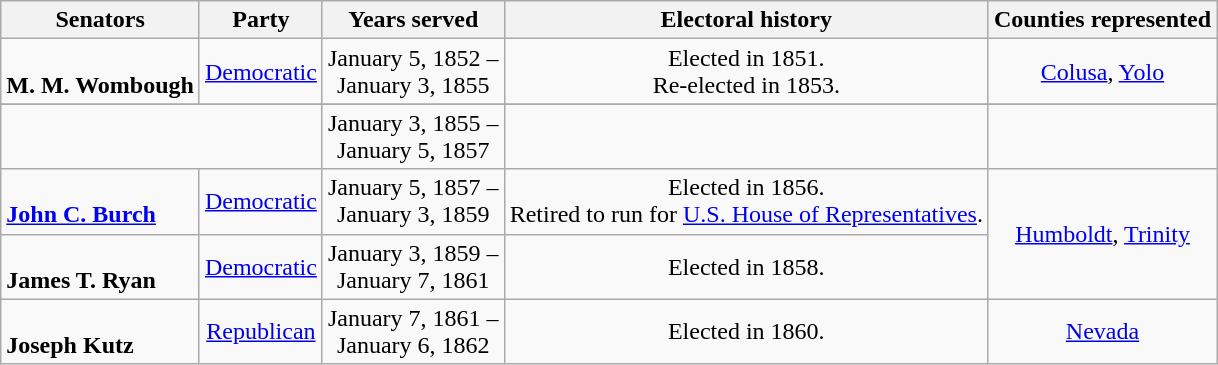<table class=wikitable style="text-align:center">
<tr>
<th>Senators</th>
<th>Party</th>
<th>Years served</th>
<th>Electoral history</th>
<th>Counties represented</th>
</tr>
<tr>
<td align="left"><br><strong>M. M. Wombough</strong><br></td>
<td><a href='#'>Democratic</a></td>
<td nowrap>January 5, 1852 – <br> January 3, 1855</td>
<td>Elected in 1851.<br>Re-elected in 1853.<br> </td>
<td><a href='#'>Colusa</a>, <a href='#'>Yolo</a></td>
</tr>
<tr>
</tr>
<tr>
<td colspan=2></td>
<td nowrap>January 3, 1855 – <br> January 5, 1857</td>
<td></td>
<td></td>
</tr>
<tr>
<td align=left><br><strong><a href='#'>John C. Burch</a></strong><br></td>
<td><a href='#'>Democratic</a></td>
<td nowrap>January 5, 1857 – <br> January 3, 1859</td>
<td>Elected in 1856. <br> Retired to run for <a href='#'>U.S. House of Representatives</a>.</td>
<td rowspan="2"><a href='#'>Humboldt</a>, <a href='#'>Trinity</a></td>
</tr>
<tr>
<td align=left><br><strong>James T. Ryan</strong><br></td>
<td><a href='#'>Democratic</a></td>
<td nowrap>January 3, 1859 – <br> January 7, 1861</td>
<td>Elected in 1858. <br> </td>
</tr>
<tr>
<td align=left><br><strong>Joseph Kutz</strong><br></td>
<td><a href='#'>Republican</a></td>
<td nowrap>January 7, 1861 – <br> January 6, 1862</td>
<td>Elected in 1860.</td>
<td><a href='#'>Nevada</a></td>
</tr>
</table>
